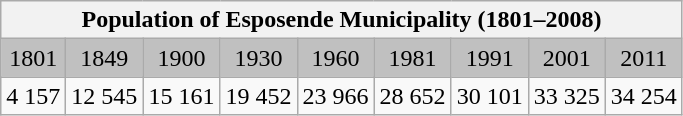<table class="wikitable">
<tr>
<th colspan="9">Population of Esposende Municipality (1801–2008)</th>
</tr>
<tr bgcolor="#C0C0C0">
<td align="center">1801</td>
<td align="center">1849</td>
<td align="center">1900</td>
<td align="center">1930</td>
<td align="center">1960</td>
<td align="center">1981</td>
<td align="center">1991</td>
<td align="center">2001</td>
<td align="center">2011</td>
</tr>
<tr>
<td align="center">4 157</td>
<td align="center">12 545</td>
<td align="center">15 161</td>
<td align="center">19 452</td>
<td align="center">23 966</td>
<td align="center">28 652</td>
<td align="center">30 101</td>
<td align="center">33 325</td>
<td align="center">34 254</td>
</tr>
</table>
